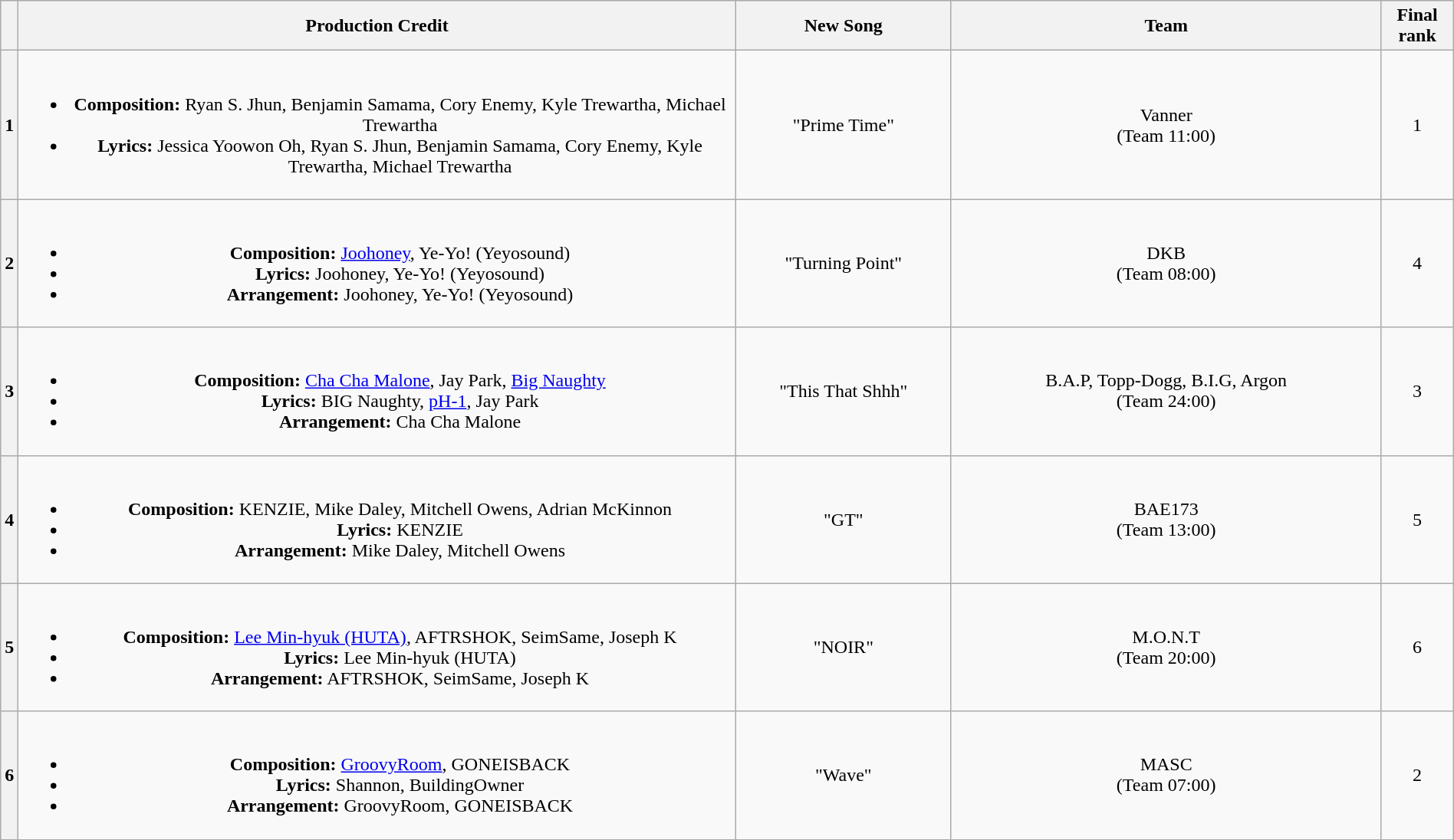<table class="wikitable collapsible" style="text-align:center; width:100%">
<tr>
<th></th>
<th style="width:50%">Production Credit</th>
<th style="width:15%">New Song</th>
<th style="width:30%">Team</th>
<th style="width:5%">Final rank</th>
</tr>
<tr>
<th>1</th>
<td><br><ul><li><strong>Composition:</strong> Ryan S. Jhun, Benjamin Samama, Cory Enemy, Kyle Trewartha, Michael Trewartha</li><li><strong>Lyrics:</strong> Jessica Yoowon Oh, Ryan S. Jhun, Benjamin Samama, Cory Enemy, Kyle Trewartha, Michael Trewartha</li></ul></td>
<td>"Prime Time"</td>
<td>Vanner<br>(Team 11:00)</td>
<td>1</td>
</tr>
<tr>
<th>2</th>
<td><br><ul><li><strong>Composition:</strong> <a href='#'>Joohoney</a>, Ye-Yo! (Yeyosound)</li><li><strong>Lyrics:</strong> Joohoney, Ye-Yo! (Yeyosound)</li><li><strong>Arrangement:</strong> Joohoney, Ye-Yo! (Yeyosound)</li></ul></td>
<td>"Turning Point"</td>
<td>DKB<br>(Team 08:00)</td>
<td>4</td>
</tr>
<tr>
<th>3</th>
<td><br><ul><li><strong>Composition:</strong> <a href='#'>Cha Cha Malone</a>, Jay Park, <a href='#'>Big Naughty</a></li><li><strong>Lyrics:</strong> BIG Naughty, <a href='#'>pH-1</a>, Jay Park</li><li><strong>Arrangement:</strong> Cha Cha Malone</li></ul></td>
<td>"This That Shhh"</td>
<td>B.A.P, Topp-Dogg, B.I.G, Argon<br>(Team 24:00)</td>
<td>3</td>
</tr>
<tr>
<th>4</th>
<td><br><ul><li><strong>Composition:</strong> KENZIE, Mike Daley, Mitchell Owens, Adrian McKinnon</li><li><strong>Lyrics:</strong> KENZIE</li><li><strong>Arrangement:</strong> Mike Daley, Mitchell Owens</li></ul></td>
<td>"GT"</td>
<td>BAE173<br>(Team 13:00)</td>
<td>5</td>
</tr>
<tr>
<th>5</th>
<td><br><ul><li><strong>Composition:</strong> <a href='#'>Lee Min-hyuk (HUTA)</a>, AFTRSHOK, SeimSame, Joseph K</li><li><strong>Lyrics:</strong> Lee Min-hyuk (HUTA)</li><li><strong>Arrangement:</strong> AFTRSHOK, SeimSame, Joseph K</li></ul></td>
<td>"NOIR"</td>
<td>M.O.N.T<br>(Team 20:00)</td>
<td>6</td>
</tr>
<tr>
<th>6</th>
<td><br><ul><li><strong>Composition:</strong> <a href='#'>GroovyRoom</a>, GONEISBACK</li><li><strong>Lyrics:</strong> Shannon, BuildingOwner</li><li><strong>Arrangement:</strong> GroovyRoom, GONEISBACK</li></ul></td>
<td>"Wave"</td>
<td>MASC<br>(Team 07:00)</td>
<td>2</td>
</tr>
</table>
